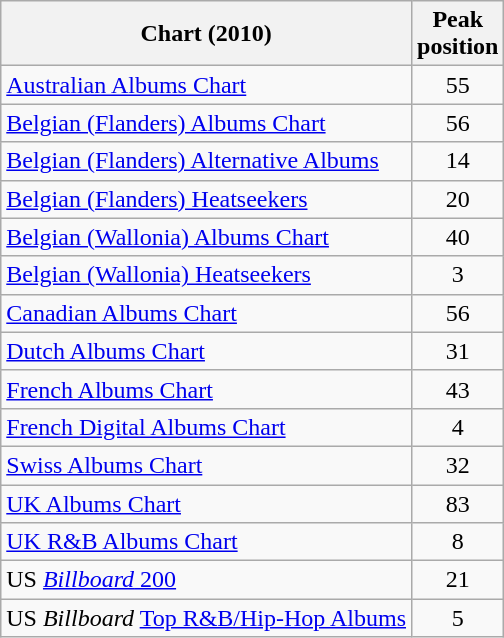<table class="wikitable sortable">
<tr>
<th>Chart (2010)</th>
<th>Peak<br>position</th>
</tr>
<tr>
<td><a href='#'>Australian Albums Chart</a></td>
<td style="text-align:center;">55</td>
</tr>
<tr>
<td><a href='#'>Belgian (Flanders) Albums Chart</a></td>
<td align=center>56</td>
</tr>
<tr>
<td><a href='#'>Belgian (Flanders) Alternative Albums</a></td>
<td align=center>14</td>
</tr>
<tr>
<td><a href='#'>Belgian (Flanders) Heatseekers</a></td>
<td align=center>20</td>
</tr>
<tr>
<td><a href='#'>Belgian (Wallonia) Albums Chart</a></td>
<td align=center>40</td>
</tr>
<tr>
<td><a href='#'>Belgian (Wallonia) Heatseekers</a></td>
<td align=center>3</td>
</tr>
<tr>
<td><a href='#'>Canadian Albums Chart</a></td>
<td style="text-align:center;">56</td>
</tr>
<tr>
<td><a href='#'>Dutch Albums Chart</a></td>
<td align=center>31</td>
</tr>
<tr>
<td><a href='#'>French Albums Chart</a></td>
<td style="text-align:center;">43</td>
</tr>
<tr>
<td><a href='#'>French Digital Albums Chart</a></td>
<td style="text-align:center;">4</td>
</tr>
<tr>
<td><a href='#'>Swiss Albums Chart</a></td>
<td align=center>32</td>
</tr>
<tr>
<td><a href='#'>UK Albums Chart</a></td>
<td style="text-align:center;">83</td>
</tr>
<tr>
<td><a href='#'>UK R&B Albums Chart</a></td>
<td style="text-align:center;">8</td>
</tr>
<tr>
<td>US <a href='#'><em>Billboard</em> 200</a></td>
<td style="text-align:center;">21</td>
</tr>
<tr>
<td>US <em>Billboard</em> <a href='#'>Top R&B/Hip-Hop Albums</a></td>
<td style="text-align:center;">5</td>
</tr>
</table>
